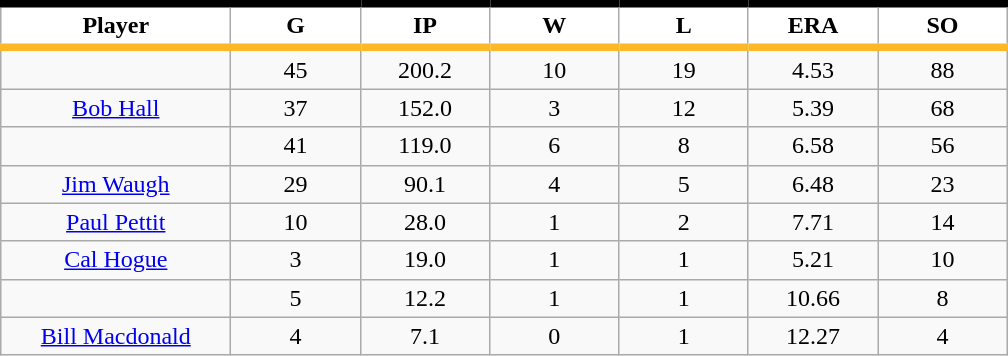<table class="wikitable sortable">
<tr>
<th style="background:#FFFFFF; border-top:#000000 5px solid; border-bottom:#FDB827 5px solid;" width="16%">Player</th>
<th style="background:#FFFFFF; border-top:#000000 5px solid; border-bottom:#FDB827 5px solid;" width="9%">G</th>
<th style="background:#FFFFFF; border-top:#000000 5px solid; border-bottom:#FDB827 5px solid;" width="9%">IP</th>
<th style="background:#FFFFFF; border-top:#000000 5px solid; border-bottom:#FDB827 5px solid;" width="9%">W</th>
<th style="background:#FFFFFF; border-top:#000000 5px solid; border-bottom:#FDB827 5px solid;" width="9%">L</th>
<th style="background:#FFFFFF; border-top:#000000 5px solid; border-bottom:#FDB827 5px solid;" width="9%">ERA</th>
<th style="background:#FFFFFF; border-top:#000000 5px solid; border-bottom:#FDB827 5px solid;" width="9%">SO</th>
</tr>
<tr align="center">
<td></td>
<td>45</td>
<td>200.2</td>
<td>10</td>
<td>19</td>
<td>4.53</td>
<td>88</td>
</tr>
<tr align="center">
<td><a href='#'>Bob Hall</a></td>
<td>37</td>
<td>152.0</td>
<td>3</td>
<td>12</td>
<td>5.39</td>
<td>68</td>
</tr>
<tr align=center>
<td></td>
<td>41</td>
<td>119.0</td>
<td>6</td>
<td>8</td>
<td>6.58</td>
<td>56</td>
</tr>
<tr align="center">
<td><a href='#'>Jim Waugh</a></td>
<td>29</td>
<td>90.1</td>
<td>4</td>
<td>5</td>
<td>6.48</td>
<td>23</td>
</tr>
<tr align=center>
<td><a href='#'>Paul Pettit</a></td>
<td>10</td>
<td>28.0</td>
<td>1</td>
<td>2</td>
<td>7.71</td>
<td>14</td>
</tr>
<tr align=center>
<td><a href='#'>Cal Hogue</a></td>
<td>3</td>
<td>19.0</td>
<td>1</td>
<td>1</td>
<td>5.21</td>
<td>10</td>
</tr>
<tr align=center>
<td></td>
<td>5</td>
<td>12.2</td>
<td>1</td>
<td>1</td>
<td>10.66</td>
<td>8</td>
</tr>
<tr align="center">
<td><a href='#'>Bill Macdonald</a></td>
<td>4</td>
<td>7.1</td>
<td>0</td>
<td>1</td>
<td>12.27</td>
<td>4</td>
</tr>
</table>
